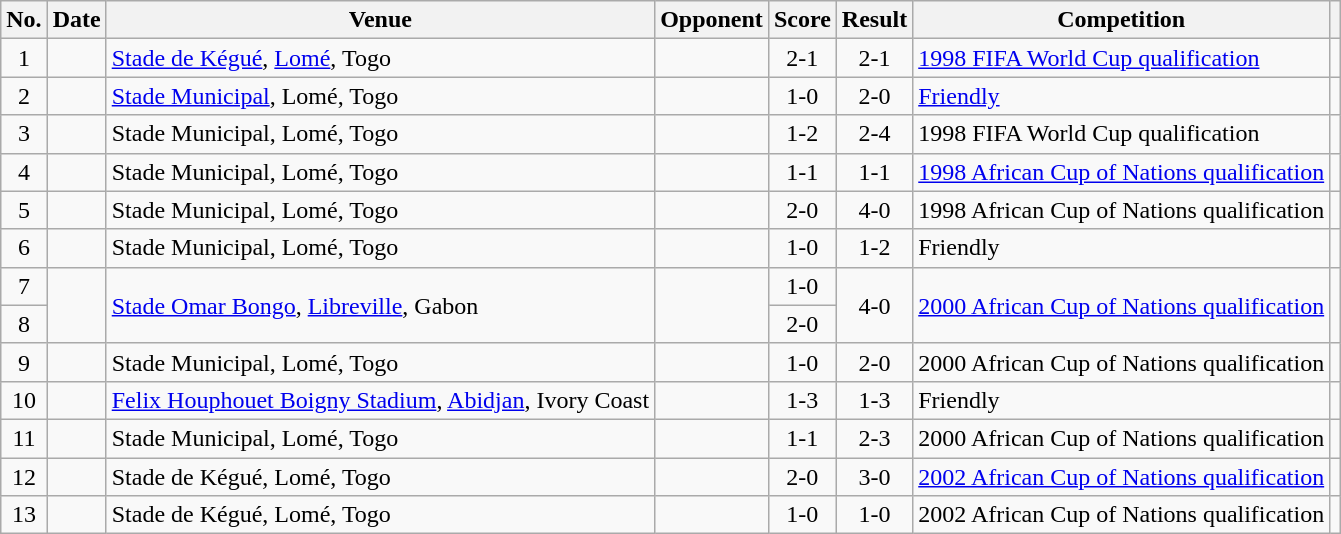<table class="wikitable sortable">
<tr>
<th scope="col">No.</th>
<th scope="col">Date</th>
<th scope="col">Venue</th>
<th scope="col">Opponent</th>
<th scope="col">Score</th>
<th scope="col">Result</th>
<th scope="col">Competition</th>
<th scope="col" class="unsortable"></th>
</tr>
<tr>
<td style="text-align:center">1</td>
<td></td>
<td><a href='#'>Stade de Kégué</a>, <a href='#'>Lomé</a>, Togo</td>
<td></td>
<td style="text-align:center">2-1</td>
<td style="text-align:center">2-1</td>
<td><a href='#'>1998 FIFA World Cup qualification</a></td>
<td></td>
</tr>
<tr>
<td style="text-align:center">2</td>
<td></td>
<td><a href='#'>Stade Municipal</a>, Lomé, Togo</td>
<td></td>
<td style="text-align:center">1-0</td>
<td style="text-align:center">2-0</td>
<td><a href='#'>Friendly</a></td>
<td></td>
</tr>
<tr>
<td style="text-align:center">3</td>
<td></td>
<td>Stade Municipal, Lomé, Togo</td>
<td></td>
<td style="text-align:center">1-2</td>
<td style="text-align:center">2-4</td>
<td>1998 FIFA World Cup qualification</td>
<td></td>
</tr>
<tr>
<td style="text-align:center">4</td>
<td></td>
<td>Stade Municipal, Lomé, Togo</td>
<td></td>
<td style="text-align:center">1-1</td>
<td style="text-align:center">1-1</td>
<td><a href='#'>1998 African Cup of Nations qualification</a></td>
<td></td>
</tr>
<tr>
<td style="text-align:center">5</td>
<td></td>
<td>Stade Municipal, Lomé, Togo</td>
<td></td>
<td style="text-align:center">2-0</td>
<td style="text-align:center">4-0</td>
<td>1998 African Cup of Nations qualification</td>
<td></td>
</tr>
<tr>
<td style="text-align:center">6</td>
<td></td>
<td>Stade Municipal, Lomé, Togo</td>
<td></td>
<td style="text-align:center">1-0</td>
<td style="text-align:center">1-2</td>
<td>Friendly</td>
<td></td>
</tr>
<tr>
<td style="text-align:center">7</td>
<td rowspan="2"></td>
<td rowspan="2"><a href='#'>Stade Omar Bongo</a>, <a href='#'>Libreville</a>, Gabon</td>
<td rowspan="2"></td>
<td style="text-align:center">1-0</td>
<td rowspan="2" style="text-align:center">4-0</td>
<td rowspan="2"><a href='#'>2000 African Cup of Nations qualification</a></td>
<td rowspan="2"></td>
</tr>
<tr>
<td style="text-align:center">8</td>
<td style="text-align:center">2-0</td>
</tr>
<tr>
<td style="text-align:center">9</td>
<td></td>
<td>Stade Municipal, Lomé, Togo</td>
<td></td>
<td style="text-align:center">1-0</td>
<td style="text-align:center">2-0</td>
<td>2000 African Cup of Nations qualification</td>
<td></td>
</tr>
<tr>
<td style="text-align:center">10</td>
<td></td>
<td><a href='#'>Felix Houphouet Boigny Stadium</a>, <a href='#'>Abidjan</a>, Ivory Coast</td>
<td></td>
<td style="text-align:center">1-3</td>
<td style="text-align:center">1-3</td>
<td>Friendly</td>
<td></td>
</tr>
<tr>
<td style="text-align:center">11</td>
<td></td>
<td>Stade Municipal, Lomé, Togo</td>
<td></td>
<td style="text-align:center">1-1</td>
<td style="text-align:center">2-3</td>
<td>2000 African Cup of Nations qualification</td>
<td></td>
</tr>
<tr>
<td style="text-align:center">12</td>
<td></td>
<td>Stade de Kégué, Lomé, Togo</td>
<td></td>
<td style="text-align:center">2-0</td>
<td style="text-align:center">3-0</td>
<td><a href='#'>2002 African Cup of Nations qualification</a></td>
<td></td>
</tr>
<tr>
<td style="text-align:center">13</td>
<td></td>
<td>Stade de Kégué, Lomé, Togo</td>
<td></td>
<td style="text-align:center">1-0</td>
<td style="text-align:center">1-0</td>
<td>2002 African Cup of Nations qualification</td>
<td></td>
</tr>
</table>
